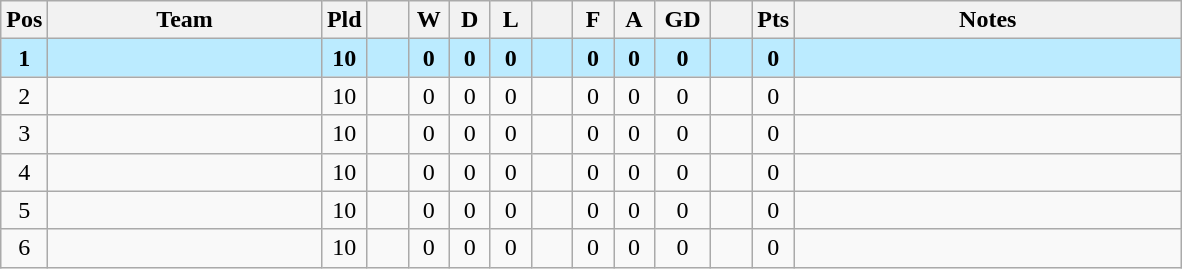<table class="wikitable" style="text-align: center;">
<tr>
<th width=20>Pos</th>
<th width=175>Team</th>
<th width=20>Pld</th>
<th width=20></th>
<th width=20>W</th>
<th width=20>D</th>
<th width=20>L</th>
<th width=20></th>
<th width=20>F</th>
<th width=20>A</th>
<th width=30>GD</th>
<th width=20></th>
<th width=20>Pts</th>
<th width=250>Notes</th>
</tr>
<tr style="background:#BBEBFF;">
<td><strong>1</strong></td>
<td align=left><strong></strong></td>
<td><strong>10</strong></td>
<td></td>
<td><strong>0</strong></td>
<td><strong>0</strong></td>
<td><strong>0</strong></td>
<td></td>
<td><strong>0</strong></td>
<td><strong>0</strong></td>
<td><strong>0</strong></td>
<td></td>
<td><strong>0</strong></td>
<td></td>
</tr>
<tr>
<td>2</td>
<td align=left></td>
<td>10</td>
<td></td>
<td>0</td>
<td>0</td>
<td>0</td>
<td></td>
<td>0</td>
<td>0</td>
<td>0</td>
<td></td>
<td>0</td>
<td></td>
</tr>
<tr>
<td>3</td>
<td align=left></td>
<td>10</td>
<td></td>
<td>0</td>
<td>0</td>
<td>0</td>
<td></td>
<td>0</td>
<td>0</td>
<td>0</td>
<td></td>
<td>0</td>
<td></td>
</tr>
<tr>
<td>4</td>
<td align=left></td>
<td>10</td>
<td></td>
<td>0</td>
<td>0</td>
<td>0</td>
<td></td>
<td>0</td>
<td>0</td>
<td>0</td>
<td></td>
<td>0</td>
<td></td>
</tr>
<tr>
<td>5</td>
<td align=left></td>
<td>10</td>
<td></td>
<td>0</td>
<td>0</td>
<td>0</td>
<td></td>
<td>0</td>
<td>0</td>
<td>0</td>
<td></td>
<td>0</td>
<td></td>
</tr>
<tr>
<td>6</td>
<td align=left></td>
<td>10</td>
<td></td>
<td>0</td>
<td>0</td>
<td>0</td>
<td></td>
<td>0</td>
<td>0</td>
<td>0</td>
<td></td>
<td>0</td>
<td></td>
</tr>
</table>
